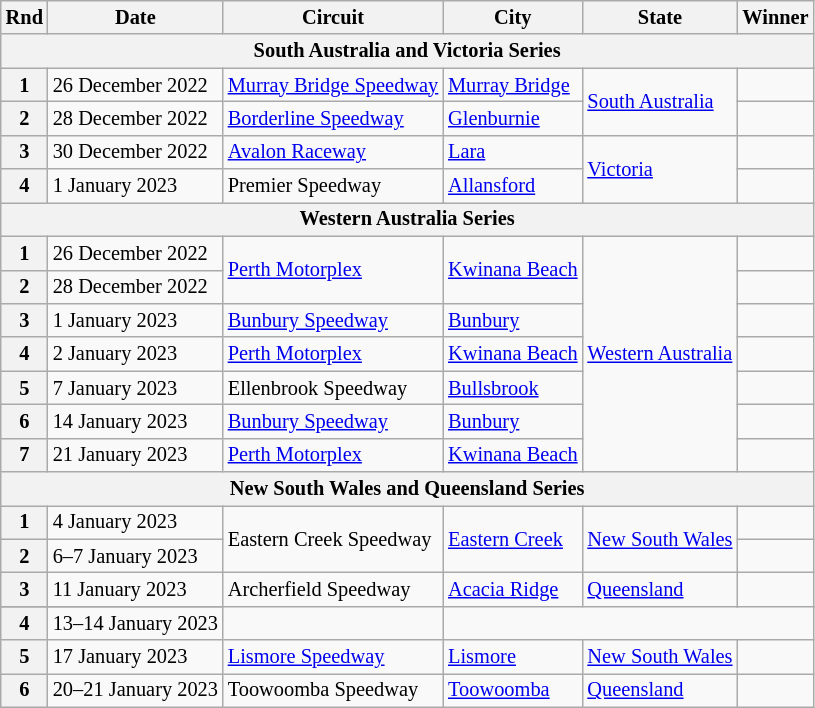<table class="wikitable" style="font-size: 85%">
<tr>
<th>Rnd</th>
<th>Date</th>
<th>Circuit</th>
<th>City</th>
<th>State</th>
<th>Winner</th>
</tr>
<tr>
<th colspan="6">South Australia and Victoria Series</th>
</tr>
<tr>
<th>1</th>
<td>26 December 2022</td>
<td><a href='#'>Murray Bridge Speedway</a></td>
<td><a href='#'>Murray Bridge</a></td>
<td rowspan=2> <a href='#'>South Australia</a></td>
<td></td>
</tr>
<tr>
<th>2</th>
<td>28 December 2022</td>
<td><a href='#'>Borderline Speedway</a></td>
<td><a href='#'>Glenburnie</a></td>
<td></td>
</tr>
<tr>
<th>3</th>
<td>30 December 2022</td>
<td><a href='#'>Avalon Raceway</a></td>
<td><a href='#'>Lara</a></td>
<td rowspan=2> <a href='#'>Victoria</a></td>
<td></td>
</tr>
<tr>
<th>4</th>
<td>1 January 2023</td>
<td>Premier Speedway</td>
<td><a href='#'>Allansford</a></td>
<td></td>
</tr>
<tr>
<th colspan="6">Western Australia Series</th>
</tr>
<tr>
<th>1</th>
<td>26 December 2022</td>
<td rowspan=2><a href='#'>Perth Motorplex</a></td>
<td rowspan=2><a href='#'>Kwinana Beach</a></td>
<td rowspan=7> <a href='#'>Western Australia</a></td>
<td></td>
</tr>
<tr>
<th>2</th>
<td>28 December 2022</td>
<td></td>
</tr>
<tr>
<th>3</th>
<td>1 January 2023</td>
<td><a href='#'>Bunbury Speedway</a></td>
<td><a href='#'>Bunbury</a></td>
<td></td>
</tr>
<tr>
<th>4</th>
<td>2 January 2023</td>
<td><a href='#'>Perth Motorplex</a></td>
<td><a href='#'>Kwinana Beach</a></td>
<td></td>
</tr>
<tr>
<th>5</th>
<td>7 January 2023</td>
<td>Ellenbrook Speedway</td>
<td><a href='#'>Bullsbrook</a></td>
<td></td>
</tr>
<tr>
<th>6</th>
<td>14 January 2023</td>
<td><a href='#'>Bunbury Speedway</a></td>
<td><a href='#'>Bunbury</a></td>
<td></td>
</tr>
<tr>
<th>7</th>
<td>21 January 2023</td>
<td><a href='#'>Perth Motorplex</a></td>
<td><a href='#'>Kwinana Beach</a></td>
<td></td>
</tr>
<tr>
<th colspan="6">New South Wales and Queensland Series</th>
</tr>
<tr>
<th>1</th>
<td>4 January 2023</td>
<td rowspan=2>Eastern Creek Speedway</td>
<td rowspan=2><a href='#'>Eastern Creek</a></td>
<td rowspan=2> <a href='#'>New South Wales</a></td>
<td></td>
</tr>
<tr>
<th>2</th>
<td>6–7 January 2023</td>
<td></td>
</tr>
<tr>
<th>3</th>
<td>11 January 2023</td>
<td rowspan=2>Archerfield Speedway</td>
<td rowspan=2><a href='#'>Acacia Ridge</a></td>
<td rowspan=2> <a href='#'>Queensland</a></td>
<td></td>
</tr>
<tr>
</tr>
<tr>
<th>4</th>
<td>13–14 January 2023</td>
<td></td>
</tr>
<tr>
<th>5</th>
<td>17 January 2023</td>
<td><a href='#'>Lismore Speedway</a></td>
<td><a href='#'>Lismore</a></td>
<td> <a href='#'>New South Wales</a></td>
<td></td>
</tr>
<tr>
<th>6</th>
<td>20–21 January 2023</td>
<td>Toowoomba Speedway</td>
<td><a href='#'>Toowoomba</a></td>
<td> <a href='#'>Queensland</a></td>
<td></td>
</tr>
</table>
